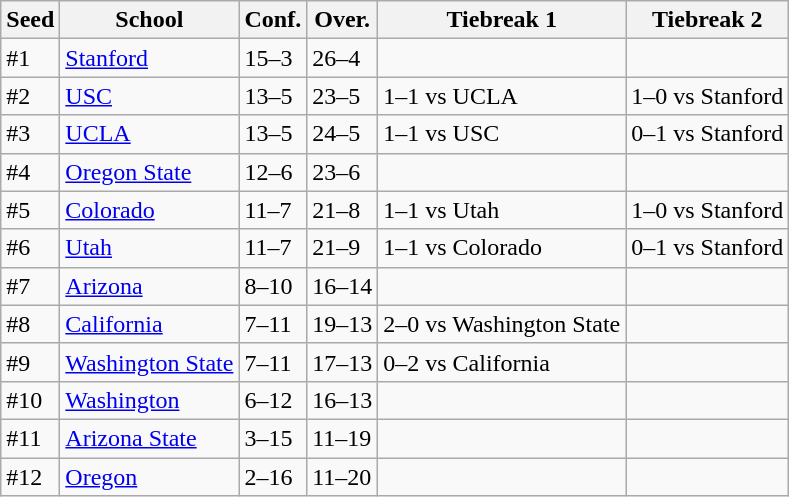<table class="wikitable">
<tr>
<th>Seed</th>
<th>School</th>
<th>Conf.</th>
<th>Over.</th>
<th>Tiebreak 1</th>
<th>Tiebreak 2</th>
</tr>
<tr>
<td>#1</td>
<td><a href='#'>Stanford</a></td>
<td>15–3</td>
<td>26–4</td>
<td></td>
<td></td>
</tr>
<tr>
<td>#2</td>
<td><a href='#'>USC</a></td>
<td>13–5</td>
<td>23–5</td>
<td>1–1 vs UCLA</td>
<td>1–0 vs Stanford</td>
</tr>
<tr>
<td>#3</td>
<td><a href='#'>UCLA</a></td>
<td>13–5</td>
<td>24–5</td>
<td>1–1 vs USC</td>
<td>0–1 vs Stanford</td>
</tr>
<tr>
<td>#4</td>
<td><a href='#'>Oregon State</a></td>
<td>12–6</td>
<td>23–6</td>
<td></td>
<td></td>
</tr>
<tr>
<td>#5</td>
<td><a href='#'>Colorado</a></td>
<td>11–7</td>
<td>21–8</td>
<td>1–1 vs Utah</td>
<td>1–0 vs Stanford</td>
</tr>
<tr>
<td>#6</td>
<td><a href='#'>Utah</a></td>
<td>11–7</td>
<td>21–9</td>
<td>1–1 vs Colorado</td>
<td>0–1 vs Stanford</td>
</tr>
<tr>
<td>#7</td>
<td><a href='#'>Arizona</a></td>
<td>8–10</td>
<td>16–14</td>
<td></td>
<td></td>
</tr>
<tr>
<td>#8</td>
<td><a href='#'>California</a></td>
<td>7–11</td>
<td>19–13</td>
<td>2–0 vs Washington State</td>
<td></td>
</tr>
<tr>
<td>#9</td>
<td><a href='#'>Washington State</a></td>
<td>7–11</td>
<td>17–13</td>
<td>0–2 vs California</td>
<td></td>
</tr>
<tr>
<td>#10</td>
<td><a href='#'>Washington</a></td>
<td>6–12</td>
<td>16–13</td>
<td></td>
<td></td>
</tr>
<tr>
<td>#11</td>
<td><a href='#'>Arizona State</a></td>
<td>3–15</td>
<td>11–19</td>
<td></td>
<td></td>
</tr>
<tr>
<td>#12</td>
<td><a href='#'>Oregon</a></td>
<td>2–16</td>
<td>11–20</td>
<td></td>
<td></td>
</tr>
</table>
